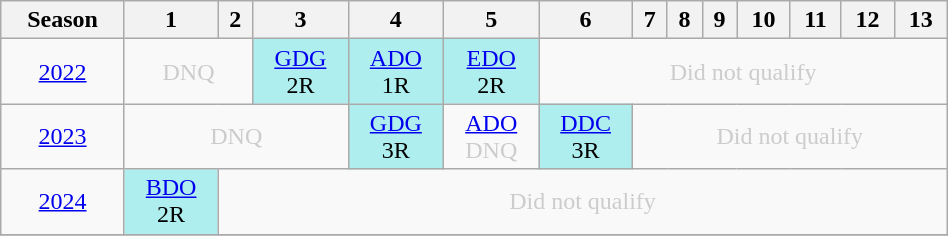<table class="wikitable" style="width:50%; margin:0">
<tr>
<th>Season</th>
<th>1</th>
<th>2</th>
<th>3</th>
<th>4</th>
<th>5</th>
<th>6</th>
<th>7</th>
<th>8</th>
<th>9</th>
<th>10</th>
<th>11</th>
<th>12</th>
<th>13</th>
</tr>
<tr>
<td style="text-align:center;"background:#efefef;"><a href='#'>2022</a></td>
<td colspan="2" style="text-align:center; color:#ccc;">DNQ</td>
<td style="text-align:center; background:#afeeee;"><a href='#'>GDG</a><br>2R</td>
<td style="text-align:center; background:#afeeee;"><a href='#'>ADO</a><br>1R</td>
<td style="text-align:center; background:#afeeee;"><a href='#'>EDO</a><br>2R</td>
<td colspan="8" style="text-align:center; color:#ccc;">Did not qualify</td>
</tr>
<tr>
<td style="text-align:center;"background:#efefef;"><a href='#'>2023</a></td>
<td colspan="3" style="text-align:center; color:#ccc;">DNQ</td>
<td style="text-align:center; background:#afeeee;"><a href='#'>GDG</a><br>3R</td>
<td style="text-align:center; color:#ccc;"><a href='#'>ADO</a><br>DNQ</td>
<td style="text-align:center; background:#afeeee;"><a href='#'>DDC</a><br>3R</td>
<td colspan="7" style="text-align:center; color:#ccc;">Did not qualify</td>
</tr>
<tr>
<td style="text-align:center;"background:#efefef;"><a href='#'>2024</a></td>
<td style="text-align:center; background:#afeeee;"><a href='#'>BDO</a><br>2R</td>
<td colspan="12" style="text-align:center; color:#ccc;">Did not qualify</td>
</tr>
<tr>
</tr>
</table>
